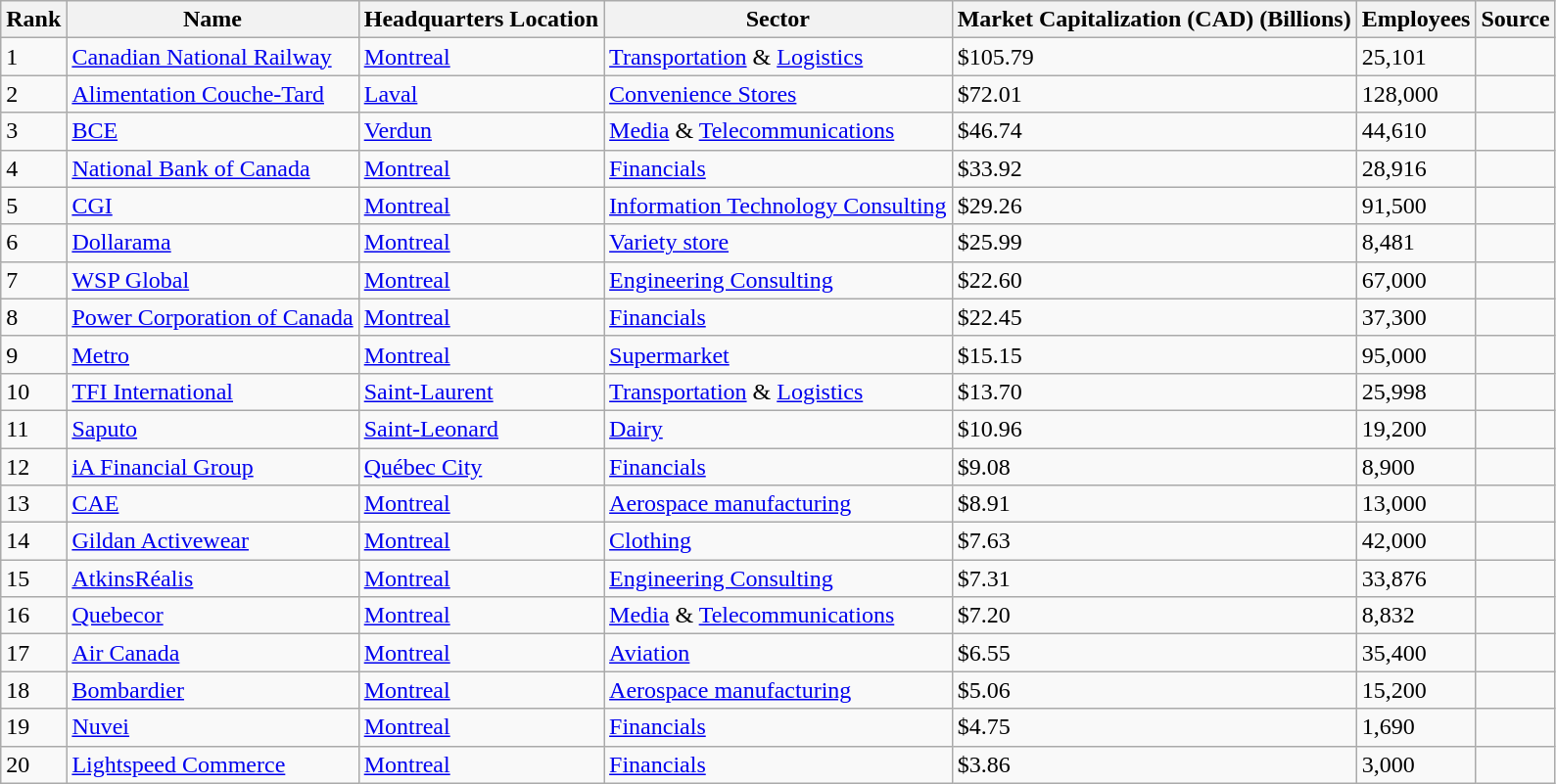<table class="wikitable">
<tr>
<th>Rank</th>
<th>Name</th>
<th>Headquarters Location</th>
<th>Sector</th>
<th>Market Capitalization (CAD) (Billions)</th>
<th>Employees</th>
<th>Source</th>
</tr>
<tr>
<td>1</td>
<td><a href='#'>Canadian National Railway</a></td>
<td><a href='#'>Montreal</a></td>
<td><a href='#'>Transportation</a> & <a href='#'>Logistics</a></td>
<td>$105.79</td>
<td>25,101</td>
<td></td>
</tr>
<tr>
<td>2</td>
<td><a href='#'>Alimentation Couche-Tard</a></td>
<td><a href='#'>Laval</a></td>
<td><a href='#'>Convenience Stores</a></td>
<td>$72.01</td>
<td>128,000</td>
<td></td>
</tr>
<tr>
<td>3</td>
<td><a href='#'>BCE</a></td>
<td><a href='#'>Verdun</a></td>
<td><a href='#'>Media</a> & <a href='#'>Telecommunications</a></td>
<td>$46.74</td>
<td>44,610</td>
<td></td>
</tr>
<tr>
<td>4</td>
<td><a href='#'>National Bank of Canada</a></td>
<td><a href='#'>Montreal</a></td>
<td><a href='#'>Financials</a></td>
<td>$33.92</td>
<td>28,916</td>
<td></td>
</tr>
<tr>
<td>5</td>
<td><a href='#'>CGI</a></td>
<td><a href='#'>Montreal</a></td>
<td><a href='#'>Information Technology Consulting</a></td>
<td>$29.26</td>
<td>91,500</td>
<td></td>
</tr>
<tr>
<td>6</td>
<td><a href='#'>Dollarama</a></td>
<td><a href='#'>Montreal</a></td>
<td><a href='#'>Variety store</a></td>
<td>$25.99</td>
<td>8,481</td>
<td></td>
</tr>
<tr>
<td>7</td>
<td><a href='#'>WSP Global</a></td>
<td><a href='#'>Montreal</a></td>
<td><a href='#'>Engineering Consulting</a></td>
<td>$22.60</td>
<td>67,000</td>
<td></td>
</tr>
<tr>
<td>8</td>
<td><a href='#'>Power Corporation of Canada</a></td>
<td><a href='#'>Montreal</a></td>
<td><a href='#'>Financials</a></td>
<td>$22.45</td>
<td>37,300</td>
<td></td>
</tr>
<tr>
<td>9</td>
<td><a href='#'>Metro</a></td>
<td><a href='#'>Montreal</a></td>
<td><a href='#'>Supermarket</a></td>
<td>$15.15</td>
<td>95,000</td>
<td></td>
</tr>
<tr>
<td>10</td>
<td><a href='#'>TFI International</a></td>
<td><a href='#'>Saint-Laurent</a></td>
<td><a href='#'>Transportation</a> & <a href='#'>Logistics</a></td>
<td>$13.70</td>
<td>25,998</td>
<td></td>
</tr>
<tr>
<td>11</td>
<td><a href='#'>Saputo</a></td>
<td><a href='#'>Saint-Leonard</a></td>
<td><a href='#'>Dairy</a></td>
<td>$10.96</td>
<td>19,200</td>
<td></td>
</tr>
<tr>
<td>12</td>
<td><a href='#'>iA Financial Group</a></td>
<td><a href='#'>Québec City</a></td>
<td><a href='#'>Financials</a></td>
<td>$9.08</td>
<td>8,900</td>
<td></td>
</tr>
<tr>
<td>13</td>
<td><a href='#'>CAE</a></td>
<td><a href='#'>Montreal</a></td>
<td><a href='#'>Aerospace manufacturing</a></td>
<td>$8.91</td>
<td>13,000</td>
<td></td>
</tr>
<tr>
<td>14</td>
<td><a href='#'>Gildan Activewear</a></td>
<td><a href='#'>Montreal</a></td>
<td><a href='#'>Clothing</a></td>
<td>$7.63</td>
<td>42,000</td>
<td></td>
</tr>
<tr>
<td>15</td>
<td><a href='#'>AtkinsRéalis</a></td>
<td><a href='#'>Montreal</a></td>
<td><a href='#'>Engineering Consulting</a></td>
<td>$7.31</td>
<td>33,876</td>
<td></td>
</tr>
<tr>
<td>16</td>
<td><a href='#'>Quebecor</a></td>
<td><a href='#'>Montreal</a></td>
<td><a href='#'>Media</a> & <a href='#'>Telecommunications</a></td>
<td>$7.20</td>
<td>8,832</td>
<td></td>
</tr>
<tr>
<td>17</td>
<td><a href='#'>Air Canada</a></td>
<td><a href='#'>Montreal</a></td>
<td><a href='#'>Aviation</a></td>
<td>$6.55</td>
<td>35,400</td>
<td></td>
</tr>
<tr>
<td>18</td>
<td><a href='#'>Bombardier</a></td>
<td><a href='#'>Montreal</a></td>
<td><a href='#'>Aerospace manufacturing</a></td>
<td>$5.06</td>
<td>15,200</td>
<td></td>
</tr>
<tr>
<td>19</td>
<td><a href='#'>Nuvei</a></td>
<td><a href='#'>Montreal</a></td>
<td><a href='#'>Financials</a></td>
<td>$4.75</td>
<td>1,690</td>
<td></td>
</tr>
<tr>
<td>20</td>
<td><a href='#'>Lightspeed Commerce</a></td>
<td><a href='#'>Montreal</a></td>
<td><a href='#'>Financials</a></td>
<td>$3.86</td>
<td>3,000</td>
<td></td>
</tr>
</table>
